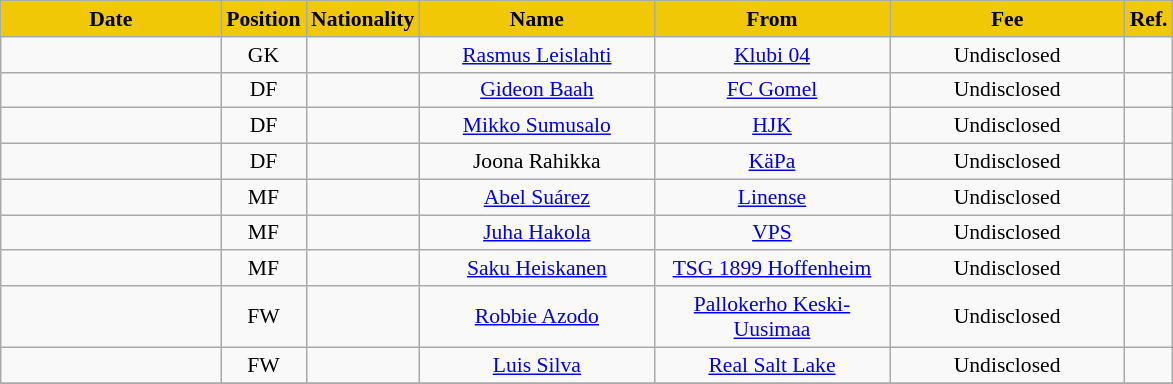<table class="wikitable"  style="text-align:center; font-size:90%; ">
<tr>
<th style="background:#f1c806; color:black; width:140px;">Date</th>
<th style="background:#f1c806; color:black; width:50px;">Position</th>
<th style="background:#f1c806; color:black; width:50px;">Nationality</th>
<th style="background:#f1c806; color:black; width:150px;">Name</th>
<th style="background:#f1c806; color:black; width:150px;">From</th>
<th style="background:#f1c806; color:black; width:150px;">Fee</th>
<th style="background:#f1c806; color:black; width:20px;">Ref.</th>
</tr>
<tr>
<td></td>
<td>GK</td>
<td></td>
<td><a href='#'>Rasmus Leislahti</a></td>
<td><a href='#'>Klubi 04</a></td>
<td>Undisclosed</td>
<td></td>
</tr>
<tr>
<td></td>
<td>DF</td>
<td></td>
<td><a href='#'>Gideon Baah</a></td>
<td><a href='#'>FC Gomel</a></td>
<td>Undisclosed</td>
<td></td>
</tr>
<tr>
<td></td>
<td>DF</td>
<td></td>
<td><a href='#'>Mikko Sumusalo</a></td>
<td><a href='#'>HJK</a></td>
<td>Undisclosed</td>
<td></td>
</tr>
<tr>
<td></td>
<td>DF</td>
<td></td>
<td>Joona Rahikka</td>
<td><a href='#'>KäPa</a></td>
<td>Undisclosed</td>
<td></td>
</tr>
<tr>
<td></td>
<td>MF</td>
<td></td>
<td><a href='#'>Abel Suárez</a></td>
<td><a href='#'>Linense</a></td>
<td>Undisclosed</td>
<td></td>
</tr>
<tr>
<td></td>
<td>MF</td>
<td></td>
<td><a href='#'>Juha Hakola</a></td>
<td><a href='#'>VPS</a></td>
<td>Undisclosed</td>
<td></td>
</tr>
<tr>
<td></td>
<td>MF</td>
<td></td>
<td><a href='#'>Saku Heiskanen</a></td>
<td><a href='#'>TSG 1899 Hoffenheim</a></td>
<td>Undisclosed</td>
<td></td>
</tr>
<tr>
<td></td>
<td>FW</td>
<td></td>
<td><a href='#'>Robbie Azodo</a></td>
<td><a href='#'>Pallokerho Keski-Uusimaa</a></td>
<td>Undisclosed</td>
<td></td>
</tr>
<tr>
<td></td>
<td>FW</td>
<td></td>
<td><a href='#'>Luis Silva</a></td>
<td><a href='#'>Real Salt Lake</a></td>
<td>Undisclosed</td>
<td></td>
</tr>
<tr>
</tr>
</table>
